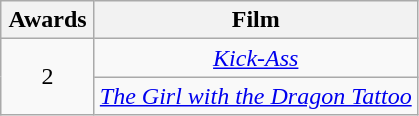<table class="wikitable" style="text-align: center">
<tr>
<th scope="col" width="55">Awards</th>
<th scope="col">Film</th>
</tr>
<tr>
<td rowspan=2>2</td>
<td><em><a href='#'>Kick-Ass</a></em></td>
</tr>
<tr>
<td><em><a href='#'>The Girl with the Dragon Tattoo</a></em></td>
</tr>
</table>
